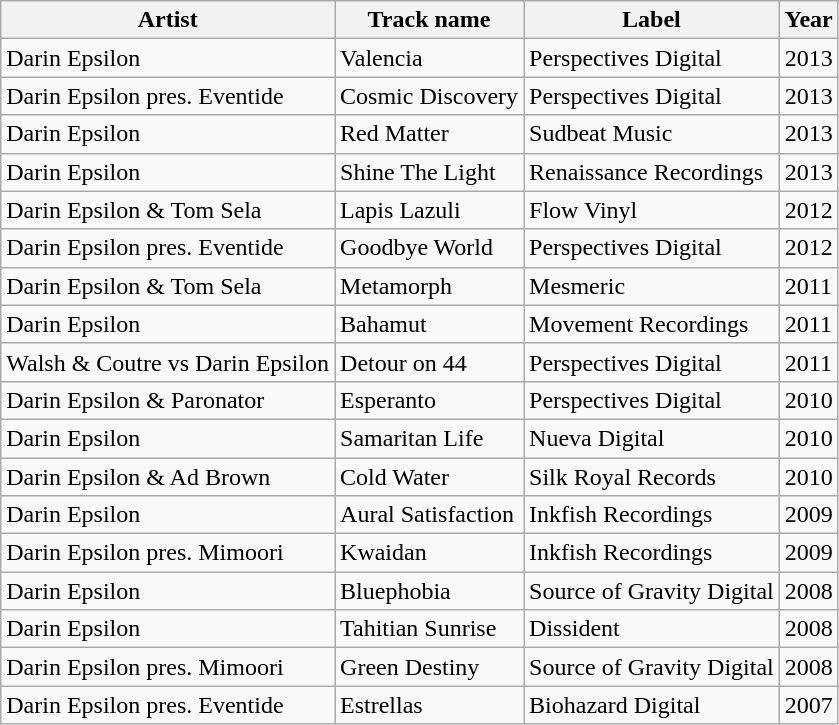<table class="wikitable">
<tr>
<th>Artist</th>
<th>Track name</th>
<th>Label</th>
<th>Year</th>
</tr>
<tr>
<td>Darin Epsilon</td>
<td>Valencia</td>
<td>Perspectives Digital</td>
<td>2013</td>
</tr>
<tr>
<td>Darin Epsilon pres. Eventide</td>
<td>Cosmic Discovery</td>
<td>Perspectives Digital</td>
<td>2013</td>
</tr>
<tr>
<td>Darin Epsilon</td>
<td>Red Matter</td>
<td>Sudbeat Music</td>
<td>2013</td>
</tr>
<tr>
<td>Darin Epsilon</td>
<td>Shine The Light</td>
<td>Renaissance Recordings</td>
<td>2013</td>
</tr>
<tr>
<td>Darin Epsilon & Tom Sela</td>
<td>Lapis Lazuli</td>
<td>Flow Vinyl</td>
<td>2012</td>
</tr>
<tr>
<td>Darin Epsilon pres. Eventide</td>
<td>Goodbye World</td>
<td>Perspectives Digital</td>
<td>2012</td>
</tr>
<tr>
<td>Darin Epsilon & Tom Sela</td>
<td>Metamorph</td>
<td>Mesmeric</td>
<td>2011</td>
</tr>
<tr>
<td>Darin Epsilon</td>
<td>Bahamut</td>
<td>Movement Recordings</td>
<td>2011</td>
</tr>
<tr>
<td>Walsh & Coutre vs Darin Epsilon</td>
<td>Detour on 44</td>
<td>Perspectives Digital</td>
<td>2011</td>
</tr>
<tr>
<td>Darin Epsilon & Paronator</td>
<td>Esperanto</td>
<td>Perspectives Digital</td>
<td>2010</td>
</tr>
<tr>
<td>Darin Epsilon</td>
<td>Samaritan Life</td>
<td>Nueva Digital</td>
<td>2010</td>
</tr>
<tr>
<td>Darin Epsilon & Ad Brown</td>
<td>Cold Water</td>
<td>Silk Royal Records</td>
<td>2010</td>
</tr>
<tr>
<td>Darin Epsilon</td>
<td>Aural Satisfaction</td>
<td>Inkfish Recordings</td>
<td>2009</td>
</tr>
<tr>
<td>Darin Epsilon pres. Mimoori</td>
<td>Kwaidan</td>
<td>Inkfish Recordings</td>
<td>2009</td>
</tr>
<tr>
<td>Darin Epsilon</td>
<td>Bluephobia</td>
<td>Source of Gravity Digital</td>
<td>2008</td>
</tr>
<tr>
<td>Darin Epsilon</td>
<td>Tahitian Sunrise</td>
<td>Dissident</td>
<td>2008</td>
</tr>
<tr>
<td>Darin Epsilon pres. Mimoori</td>
<td>Green Destiny</td>
<td>Source of Gravity Digital</td>
<td>2008</td>
</tr>
<tr>
<td>Darin Epsilon pres. Eventide</td>
<td>Estrellas</td>
<td>Biohazard Digital</td>
<td>2007</td>
</tr>
</table>
